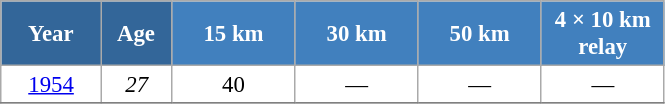<table class="wikitable" style="font-size:95%; text-align:center; border:grey solid 1px; border-collapse:collapse; background:#ffffff;">
<tr>
<th style="background-color:#369; color:white; width:60px;"> Year </th>
<th style="background-color:#369; color:white; width:40px;"> Age </th>
<th style="background-color:#4180be; color:white; width:75px;"> 15 km </th>
<th style="background-color:#4180be; color:white; width:75px;"> 30 km </th>
<th style="background-color:#4180be; color:white; width:75px;"> 50 km </th>
<th style="background-color:#4180be; color:white; width:75px;"> 4 × 10 km <br> relay </th>
</tr>
<tr>
<td><a href='#'>1954</a></td>
<td><em>27</em></td>
<td>40</td>
<td>—</td>
<td>—</td>
<td>—</td>
</tr>
<tr>
</tr>
</table>
